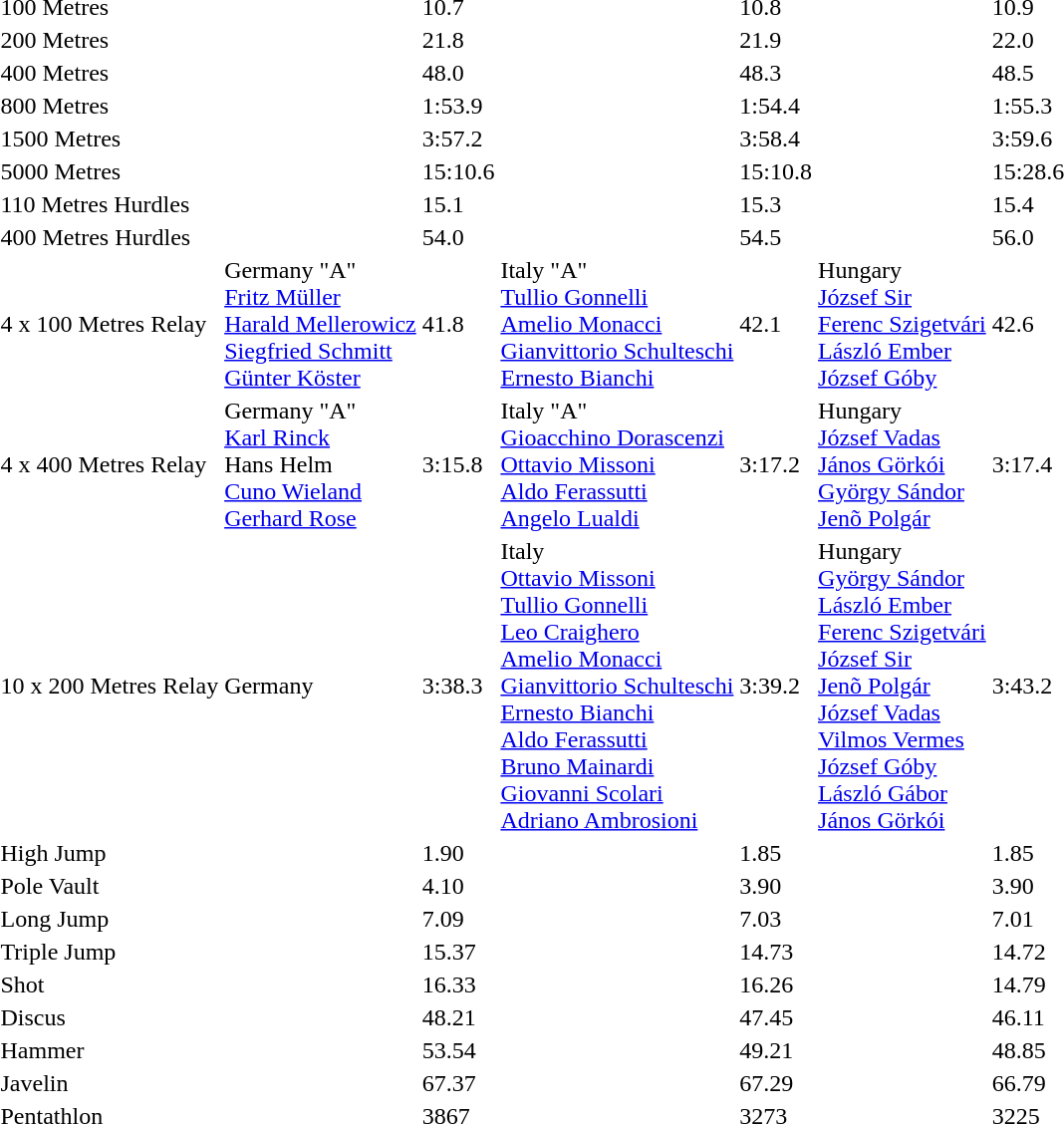<table>
<tr>
<td>100 Metres</td>
<td></td>
<td>10.7</td>
<td></td>
<td>10.8</td>
<td></td>
<td>10.9</td>
</tr>
<tr>
<td>200 Metres</td>
<td></td>
<td>21.8</td>
<td></td>
<td>21.9</td>
<td></td>
<td>22.0</td>
</tr>
<tr>
<td>400 Metres</td>
<td></td>
<td>48.0</td>
<td></td>
<td>48.3</td>
<td></td>
<td>48.5</td>
</tr>
<tr>
<td>800 Metres</td>
<td></td>
<td>1:53.9</td>
<td></td>
<td>1:54.4</td>
<td></td>
<td>1:55.3</td>
</tr>
<tr>
<td>1500 Metres</td>
<td></td>
<td>3:57.2</td>
<td></td>
<td>3:58.4</td>
<td></td>
<td>3:59.6</td>
</tr>
<tr>
<td>5000 Metres</td>
<td></td>
<td>15:10.6</td>
<td></td>
<td>15:10.8</td>
<td></td>
<td>15:28.6</td>
</tr>
<tr>
<td>110 Metres Hurdles</td>
<td></td>
<td>15.1</td>
<td></td>
<td>15.3</td>
<td></td>
<td>15.4</td>
</tr>
<tr>
<td>400 Metres Hurdles</td>
<td></td>
<td>54.0</td>
<td></td>
<td>54.5</td>
<td></td>
<td>56.0</td>
</tr>
<tr>
<td>4 x 100 Metres Relay</td>
<td>Germany "A"<br><a href='#'>Fritz Müller</a><br><a href='#'>Harald Mellerowicz</a><br><a href='#'>Siegfried Schmitt</a><br><a href='#'>Günter Köster</a></td>
<td>41.8</td>
<td>Italy "A"<br><a href='#'>Tullio Gonnelli</a><br><a href='#'>Amelio Monacci</a><br><a href='#'>Gianvittorio Schulteschi</a><br><a href='#'>Ernesto Bianchi</a></td>
<td>42.1</td>
<td>Hungary<br><a href='#'>József Sir</a><br><a href='#'>Ferenc Szigetvári</a><br><a href='#'>László Ember</a><br><a href='#'>József Góby</a></td>
<td>42.6</td>
</tr>
<tr>
<td>4 x 400 Metres Relay</td>
<td>Germany "A"<br><a href='#'>Karl Rinck</a><br>Hans Helm<br><a href='#'>Cuno Wieland</a><br><a href='#'>Gerhard Rose</a></td>
<td>3:15.8</td>
<td>Italy "A"<br><a href='#'>Gioacchino Dorascenzi</a><br><a href='#'>Ottavio Missoni</a><br><a href='#'>Aldo Ferassutti</a><br><a href='#'>Angelo Lualdi</a></td>
<td>3:17.2</td>
<td>Hungary<br><a href='#'>József Vadas</a><br><a href='#'>János Görkói</a><br><a href='#'>György Sándor</a><br><a href='#'>Jenõ Polgár</a></td>
<td>3:17.4</td>
</tr>
<tr>
<td>10 x 200 Metres Relay</td>
<td>Germany</td>
<td>3:38.3</td>
<td>Italy<br><a href='#'>Ottavio Missoni</a><br><a href='#'>Tullio Gonnelli</a><br><a href='#'>Leo Craighero</a><br><a href='#'>Amelio Monacci</a><br><a href='#'>Gianvittorio Schulteschi</a><br><a href='#'>Ernesto Bianchi</a><br><a href='#'>Aldo Ferassutti</a><br><a href='#'>Bruno Mainardi</a><br><a href='#'>Giovanni Scolari</a><br><a href='#'>Adriano Ambrosioni</a></td>
<td>3:39.2</td>
<td>Hungary<br><a href='#'>György Sándor</a><br><a href='#'>László Ember</a><br><a href='#'>Ferenc Szigetvári</a><br><a href='#'>József Sir</a><br><a href='#'>Jenõ Polgár</a><br><a href='#'>József Vadas</a><br><a href='#'>Vilmos Vermes</a><br><a href='#'>József Góby</a><br><a href='#'>László Gábor</a><br><a href='#'>János Görkói</a></td>
<td>3:43.2</td>
</tr>
<tr>
<td>High Jump</td>
<td></td>
<td>1.90</td>
<td></td>
<td>1.85</td>
<td></td>
<td>1.85</td>
</tr>
<tr>
<td>Pole Vault</td>
<td></td>
<td>4.10</td>
<td></td>
<td>3.90</td>
<td></td>
<td>3.90</td>
</tr>
<tr>
<td>Long Jump</td>
<td></td>
<td>7.09</td>
<td></td>
<td>7.03</td>
<td></td>
<td>7.01</td>
</tr>
<tr>
<td>Triple Jump</td>
<td></td>
<td>15.37</td>
<td></td>
<td>14.73</td>
<td></td>
<td>14.72</td>
</tr>
<tr>
<td>Shot</td>
<td></td>
<td>16.33</td>
<td></td>
<td>16.26</td>
<td></td>
<td>14.79</td>
</tr>
<tr>
<td>Discus</td>
<td></td>
<td>48.21</td>
<td></td>
<td>47.45</td>
<td></td>
<td>46.11</td>
</tr>
<tr>
<td>Hammer</td>
<td></td>
<td>53.54</td>
<td></td>
<td>49.21</td>
<td></td>
<td>48.85</td>
</tr>
<tr>
<td>Javelin</td>
<td></td>
<td>67.37</td>
<td></td>
<td>67.29</td>
<td></td>
<td>66.79</td>
</tr>
<tr>
<td>Pentathlon</td>
<td></td>
<td>3867</td>
<td></td>
<td>3273</td>
<td></td>
<td>3225</td>
</tr>
</table>
